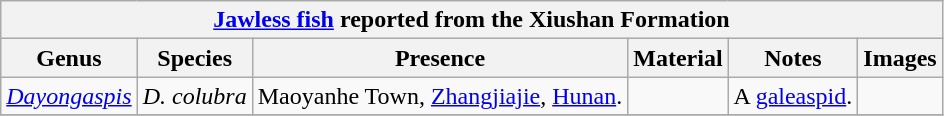<table class="wikitable" align="center">
<tr>
<th colspan="6" align="center"><strong><a href='#'>Jawless fish</a> reported from the Xiushan Formation</strong></th>
</tr>
<tr>
<th>Genus</th>
<th>Species</th>
<th>Presence</th>
<th><strong>Material</strong></th>
<th>Notes</th>
<th>Images</th>
</tr>
<tr>
<td><em><a href='#'>Dayongaspis</a></em></td>
<td><em>D. colubra</em></td>
<td>Maoyanhe Town, <a href='#'>Zhangjiajie</a>, <a href='#'>Hunan</a>.</td>
<td></td>
<td>A <a href='#'>galeaspid</a>.</td>
<td></td>
</tr>
<tr>
</tr>
</table>
